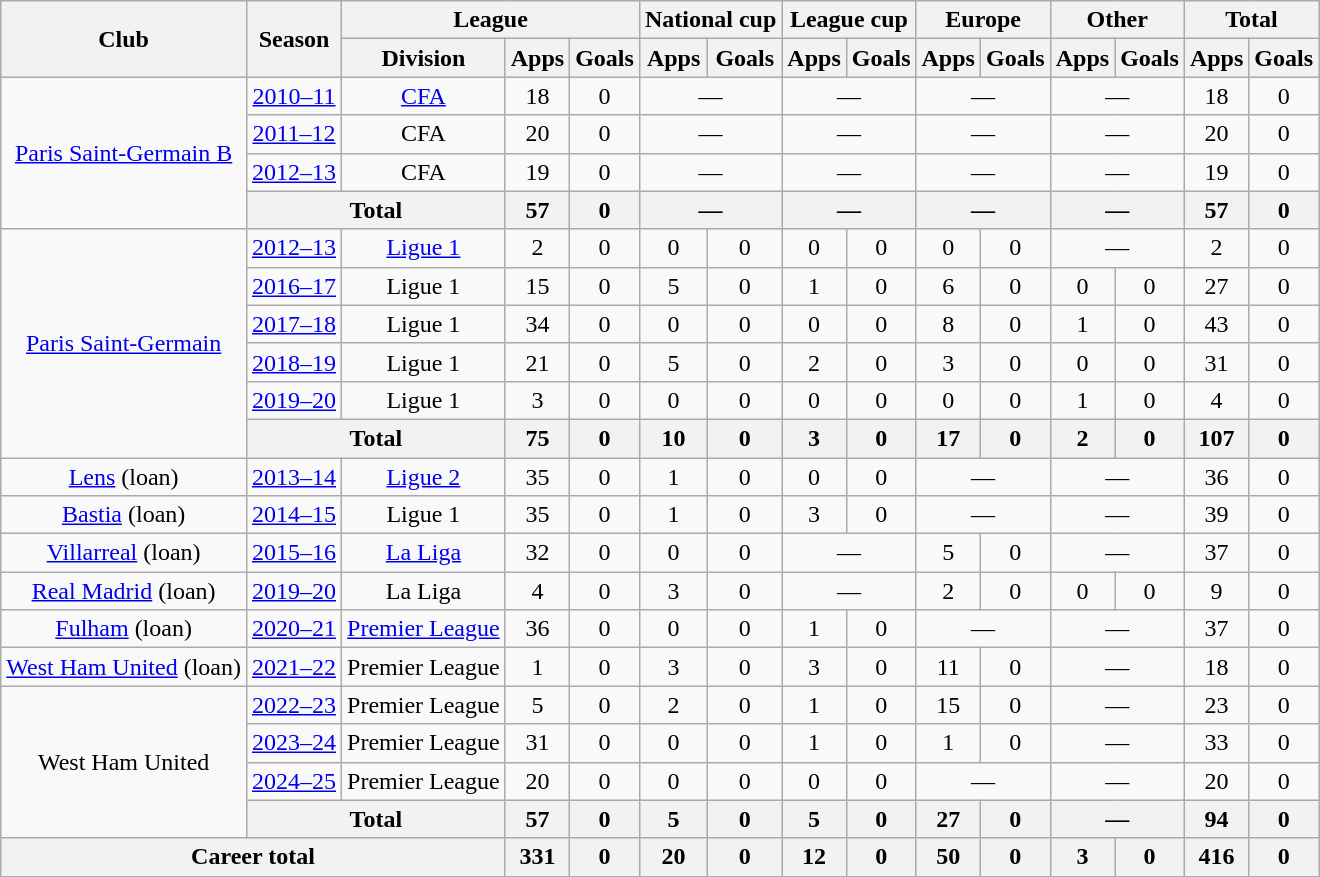<table class="wikitable" style="text-align:center">
<tr>
<th rowspan=2>Club</th>
<th rowspan=2>Season</th>
<th colspan=3>League</th>
<th colspan=2>National cup</th>
<th colspan=2>League cup</th>
<th colspan=2>Europe</th>
<th colspan=2>Other</th>
<th colspan=2>Total</th>
</tr>
<tr>
<th>Division</th>
<th>Apps</th>
<th>Goals</th>
<th>Apps</th>
<th>Goals</th>
<th>Apps</th>
<th>Goals</th>
<th>Apps</th>
<th>Goals</th>
<th>Apps</th>
<th>Goals</th>
<th>Apps</th>
<th>Goals</th>
</tr>
<tr>
<td rowspan="4"><a href='#'>Paris Saint-Germain B</a></td>
<td><a href='#'>2010–11</a></td>
<td><a href='#'>CFA</a></td>
<td>18</td>
<td>0</td>
<td colspan="2">—</td>
<td colspan="2">—</td>
<td colspan="2">—</td>
<td colspan="2">—</td>
<td>18</td>
<td>0</td>
</tr>
<tr>
<td><a href='#'>2011–12</a></td>
<td>CFA</td>
<td>20</td>
<td>0</td>
<td colspan="2">—</td>
<td colspan="2">—</td>
<td colspan="2">—</td>
<td colspan="2">—</td>
<td>20</td>
<td>0</td>
</tr>
<tr>
<td><a href='#'>2012–13</a></td>
<td>CFA</td>
<td>19</td>
<td>0</td>
<td colspan="2">—</td>
<td colspan="2">—</td>
<td colspan="2">—</td>
<td colspan="2">—</td>
<td>19</td>
<td>0</td>
</tr>
<tr>
<th colspan="2">Total</th>
<th>57</th>
<th>0</th>
<th colspan="2">—</th>
<th colspan="2">—</th>
<th colspan="2">—</th>
<th colspan="2">—</th>
<th>57</th>
<th>0</th>
</tr>
<tr>
<td rowspan="6"><a href='#'>Paris Saint-Germain</a></td>
<td><a href='#'>2012–13</a></td>
<td><a href='#'>Ligue 1</a></td>
<td>2</td>
<td>0</td>
<td>0</td>
<td>0</td>
<td>0</td>
<td>0</td>
<td>0</td>
<td>0</td>
<td colspan="2">—</td>
<td>2</td>
<td>0</td>
</tr>
<tr>
<td><a href='#'>2016–17</a></td>
<td>Ligue 1</td>
<td>15</td>
<td>0</td>
<td>5</td>
<td>0</td>
<td>1</td>
<td>0</td>
<td>6</td>
<td>0</td>
<td>0</td>
<td>0</td>
<td>27</td>
<td>0</td>
</tr>
<tr>
<td><a href='#'>2017–18</a></td>
<td>Ligue 1</td>
<td>34</td>
<td>0</td>
<td>0</td>
<td>0</td>
<td>0</td>
<td>0</td>
<td>8</td>
<td>0</td>
<td>1</td>
<td>0</td>
<td>43</td>
<td>0</td>
</tr>
<tr>
<td><a href='#'>2018–19</a></td>
<td>Ligue 1</td>
<td>21</td>
<td>0</td>
<td>5</td>
<td>0</td>
<td>2</td>
<td>0</td>
<td>3</td>
<td>0</td>
<td>0</td>
<td>0</td>
<td>31</td>
<td>0</td>
</tr>
<tr>
<td><a href='#'>2019–20</a></td>
<td>Ligue 1</td>
<td>3</td>
<td>0</td>
<td>0</td>
<td>0</td>
<td>0</td>
<td>0</td>
<td>0</td>
<td>0</td>
<td>1</td>
<td>0</td>
<td>4</td>
<td>0</td>
</tr>
<tr>
<th colspan="2">Total</th>
<th>75</th>
<th>0</th>
<th>10</th>
<th>0</th>
<th>3</th>
<th>0</th>
<th>17</th>
<th>0</th>
<th>2</th>
<th>0</th>
<th>107</th>
<th>0</th>
</tr>
<tr>
<td><a href='#'>Lens</a> (loan)</td>
<td><a href='#'>2013–14</a></td>
<td><a href='#'>Ligue 2</a></td>
<td>35</td>
<td>0</td>
<td>1</td>
<td>0</td>
<td>0</td>
<td>0</td>
<td colspan="2">—</td>
<td colspan="2">—</td>
<td>36</td>
<td>0</td>
</tr>
<tr>
<td><a href='#'>Bastia</a> (loan)</td>
<td><a href='#'>2014–15</a></td>
<td>Ligue 1</td>
<td>35</td>
<td>0</td>
<td>1</td>
<td>0</td>
<td>3</td>
<td>0</td>
<td colspan="2">—</td>
<td colspan="2">—</td>
<td>39</td>
<td>0</td>
</tr>
<tr>
<td><a href='#'>Villarreal</a> (loan)</td>
<td><a href='#'>2015–16</a></td>
<td><a href='#'>La Liga</a></td>
<td>32</td>
<td>0</td>
<td>0</td>
<td>0</td>
<td colspan="2">—</td>
<td>5</td>
<td>0</td>
<td colspan="2">—</td>
<td>37</td>
<td>0</td>
</tr>
<tr>
<td><a href='#'>Real Madrid</a> (loan)</td>
<td><a href='#'>2019–20</a></td>
<td>La Liga</td>
<td>4</td>
<td>0</td>
<td>3</td>
<td>0</td>
<td colspan="2">—</td>
<td>2</td>
<td>0</td>
<td>0</td>
<td>0</td>
<td>9</td>
<td>0</td>
</tr>
<tr>
<td><a href='#'>Fulham</a> (loan)</td>
<td><a href='#'>2020–21</a></td>
<td><a href='#'>Premier League</a></td>
<td>36</td>
<td>0</td>
<td>0</td>
<td>0</td>
<td>1</td>
<td>0</td>
<td colspan="2">—</td>
<td colspan="2">—</td>
<td>37</td>
<td>0</td>
</tr>
<tr>
<td><a href='#'>West Ham United</a> (loan)</td>
<td><a href='#'>2021–22</a></td>
<td>Premier League</td>
<td>1</td>
<td>0</td>
<td>3</td>
<td>0</td>
<td>3</td>
<td>0</td>
<td>11</td>
<td>0</td>
<td colspan="2">—</td>
<td>18</td>
<td>0</td>
</tr>
<tr>
<td rowspan="4">West Ham United</td>
<td><a href='#'>2022–23</a></td>
<td>Premier League</td>
<td>5</td>
<td>0</td>
<td>2</td>
<td>0</td>
<td>1</td>
<td>0</td>
<td>15</td>
<td>0</td>
<td colspan="2">—</td>
<td>23</td>
<td>0</td>
</tr>
<tr>
<td><a href='#'>2023–24</a></td>
<td>Premier League</td>
<td>31</td>
<td>0</td>
<td>0</td>
<td>0</td>
<td>1</td>
<td>0</td>
<td>1</td>
<td>0</td>
<td colspan="2">—</td>
<td>33</td>
<td>0</td>
</tr>
<tr>
<td><a href='#'>2024–25</a></td>
<td>Premier League</td>
<td>20</td>
<td>0</td>
<td>0</td>
<td>0</td>
<td>0</td>
<td>0</td>
<td colspan="2">—</td>
<td colspan="2">—</td>
<td>20</td>
<td>0</td>
</tr>
<tr>
<th colspan="2">Total</th>
<th>57</th>
<th>0</th>
<th>5</th>
<th>0</th>
<th>5</th>
<th>0</th>
<th>27</th>
<th>0</th>
<th colspan="2">—</th>
<th>94</th>
<th>0</th>
</tr>
<tr>
<th colspan="3">Career total</th>
<th>331</th>
<th>0</th>
<th>20</th>
<th>0</th>
<th>12</th>
<th>0</th>
<th>50</th>
<th>0</th>
<th>3</th>
<th>0</th>
<th>416</th>
<th>0</th>
</tr>
</table>
